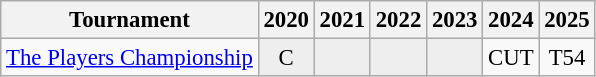<table class="wikitable" style="font-size:95%;text-align:center;">
<tr>
<th>Tournament</th>
<th>2020</th>
<th>2021</th>
<th>2022</th>
<th>2023</th>
<th>2024</th>
<th>2025</th>
</tr>
<tr>
<td align=left><a href='#'>The Players Championship</a></td>
<td style="background:#eeeeee;">C</td>
<td style="background:#eeeeee;"></td>
<td style="background:#eeeeee;"></td>
<td style="background:#eeeeee;"></td>
<td>CUT</td>
<td>T54</td>
</tr>
</table>
